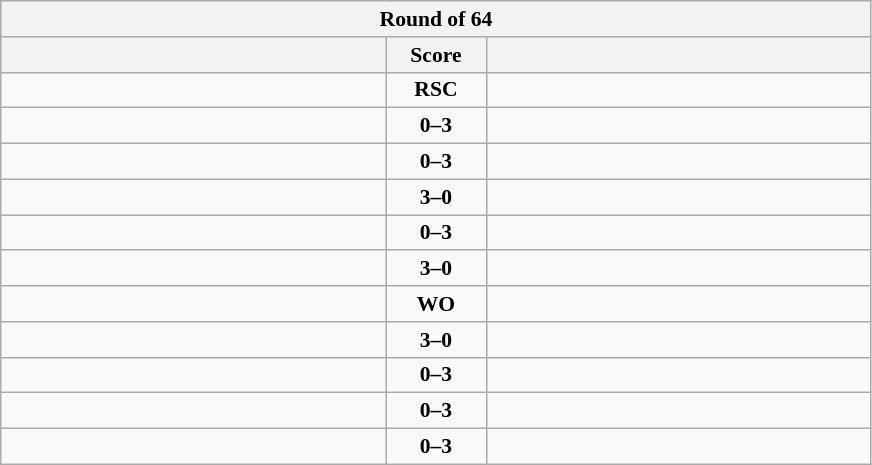<table class="wikitable" style="text-align: center; font-size:90% ">
<tr>
<th colspan=3>Round of 64</th>
</tr>
<tr>
<th align="right" width="250"></th>
<th width="60">Score</th>
<th align="left" width="250"></th>
</tr>
<tr>
<td align=left><strong></strong></td>
<td align=center><strong>RSC</strong></td>
<td align=left></td>
</tr>
<tr>
<td align=left></td>
<td align=center><strong>0–3</strong></td>
<td align=left><strong></strong></td>
</tr>
<tr>
<td align=left></td>
<td align=center><strong>0–3</strong></td>
<td align=left><strong></strong></td>
</tr>
<tr>
<td align=left><strong></strong></td>
<td align=center><strong>3–0</strong></td>
<td align=left></td>
</tr>
<tr>
<td align=left></td>
<td align=center><strong>0–3</strong></td>
<td align=left><strong></strong></td>
</tr>
<tr>
<td align=left><strong></strong></td>
<td align=center><strong>3–0</strong></td>
<td align=left></td>
</tr>
<tr>
<td align=left><strong></strong></td>
<td align=center><strong>WO</strong></td>
<td align=left></td>
</tr>
<tr>
<td align=left><strong></strong></td>
<td align=center><strong>3–0</strong></td>
<td align=left></td>
</tr>
<tr>
<td align=left></td>
<td align=center><strong>0–3</strong></td>
<td align=left><strong></strong></td>
</tr>
<tr>
<td align=left></td>
<td align=center><strong>0–3</strong></td>
<td align=left><strong></strong></td>
</tr>
<tr>
<td align=left></td>
<td align=center><strong>0–3</strong></td>
<td align=left><strong></strong></td>
</tr>
</table>
